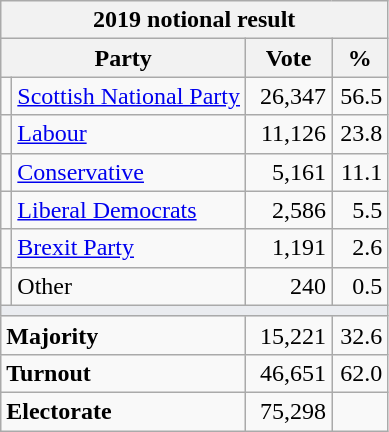<table class="wikitable">
<tr>
<th colspan="4">2019 notional result  </th>
</tr>
<tr>
<th bgcolor="#DDDDFF" width="130px" colspan="2">Party</th>
<th bgcolor="#DDDDFF" width="50px">Vote</th>
<th bgcolor="#DDDDFF" width="30px">%</th>
</tr>
<tr>
<td></td>
<td><a href='#'>Scottish National Party</a></td>
<td align=right>26,347</td>
<td align=right>56.5</td>
</tr>
<tr>
<td></td>
<td><a href='#'>Labour</a></td>
<td align="right">11,126</td>
<td align="right">23.8</td>
</tr>
<tr>
<td></td>
<td><a href='#'>Conservative</a></td>
<td align=right>5,161</td>
<td align=right>11.1</td>
</tr>
<tr>
<td></td>
<td><a href='#'>Liberal Democrats</a></td>
<td align=right>2,586</td>
<td align=right>5.5</td>
</tr>
<tr>
<td></td>
<td><a href='#'> Brexit Party</a></td>
<td align=right>1,191</td>
<td align=right>2.6</td>
</tr>
<tr>
<td></td>
<td>Other</td>
<td align=right>240</td>
<td align=right>0.5</td>
</tr>
<tr>
<td colspan="4" bgcolor="#EAECF0"></td>
</tr>
<tr>
<td colspan="2"><strong>Majority</strong></td>
<td align="right">15,221</td>
<td align="right">32.6</td>
</tr>
<tr>
<td colspan="2"><strong>Turnout</strong></td>
<td align="right">46,651</td>
<td align="right">62.0</td>
</tr>
<tr>
<td colspan="2"><strong>Electorate</strong></td>
<td align=right>75,298</td>
</tr>
</table>
